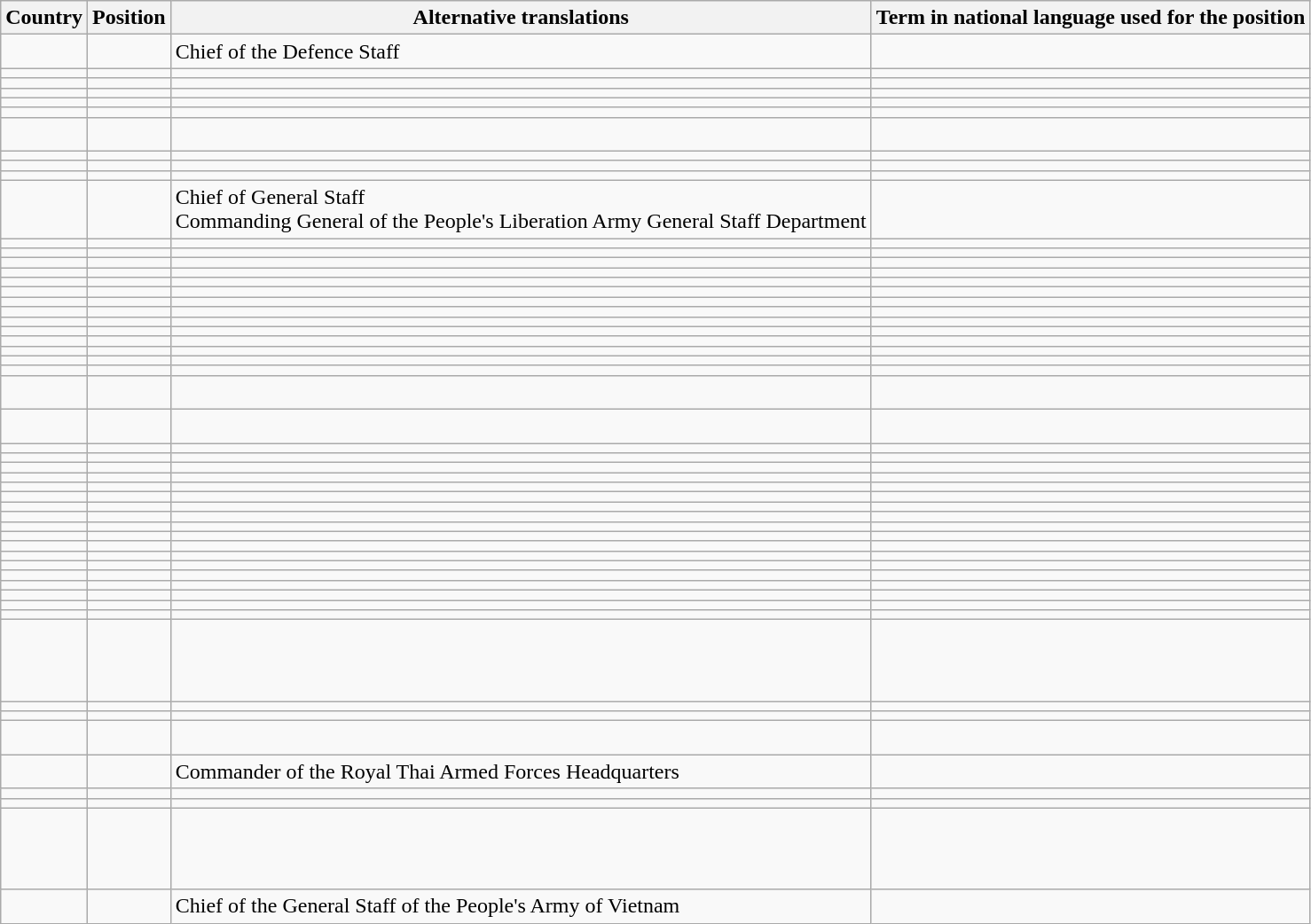<table class="wikitable">
<tr>
<th>Country</th>
<th>Position</th>
<th>Alternative translations</th>
<th>Term in national language used for the position</th>
</tr>
<tr>
<td></td>
<td></td>
<td>Chief of the Defence Staff</td>
<td></td>
</tr>
<tr>
<td></td>
<td></td>
<td></td>
<td></td>
</tr>
<tr>
<td></td>
<td></td>
<td></td>
<td></td>
</tr>
<tr>
<td></td>
<td></td>
<td></td>
<td></td>
</tr>
<tr>
<td></td>
<td></td>
<td></td>
<td></td>
</tr>
<tr>
<td></td>
<td></td>
<td></td>
<td></td>
</tr>
<tr>
<td></td>
<td></td>
<td></td>
<td> <br> </td>
</tr>
<tr>
<td></td>
<td></td>
<td></td>
<td></td>
</tr>
<tr>
<td></td>
<td></td>
<td></td>
<td></td>
</tr>
<tr>
<td></td>
<td></td>
<td></td>
<td></td>
</tr>
<tr>
<td></td>
<td></td>
<td>Chief of General Staff<br>Commanding General of the People's Liberation Army General Staff Department</td>
<td></td>
</tr>
<tr>
<td></td>
<td></td>
<td></td>
<td></td>
</tr>
<tr>
<td></td>
<td></td>
<td></td>
<td></td>
</tr>
<tr>
<td></td>
<td></td>
<td></td>
<td></td>
</tr>
<tr>
<td></td>
<td></td>
<td></td>
<td></td>
</tr>
<tr>
<td></td>
<td></td>
<td></td>
<td></td>
</tr>
<tr>
<td></td>
<td></td>
<td></td>
<td></td>
</tr>
<tr>
<td></td>
<td></td>
<td></td>
<td></td>
</tr>
<tr>
<td></td>
<td></td>
<td></td>
<td></td>
</tr>
<tr>
<td></td>
<td></td>
<td></td>
<td></td>
</tr>
<tr>
<td></td>
<td></td>
<td></td>
<td></td>
</tr>
<tr>
<td></td>
<td></td>
<td></td>
<td></td>
</tr>
<tr>
<td></td>
<td></td>
<td></td>
<td></td>
</tr>
<tr>
<td></td>
<td></td>
<td></td>
<td></td>
</tr>
<tr>
<td></td>
<td></td>
<td></td>
<td></td>
</tr>
<tr>
<td></td>
<td></td>
<td></td>
<td> <br> </td>
</tr>
<tr>
<td></td>
<td></td>
<td></td>
<td> <br> </td>
</tr>
<tr>
<td></td>
<td></td>
<td></td>
<td></td>
</tr>
<tr>
<td></td>
<td></td>
<td></td>
<td></td>
</tr>
<tr>
<td></td>
<td></td>
<td></td>
<td></td>
</tr>
<tr>
<td></td>
<td></td>
<td></td>
<td></td>
</tr>
<tr>
<td></td>
<td></td>
<td></td>
<td></td>
</tr>
<tr>
<td></td>
<td></td>
<td></td>
<td></td>
</tr>
<tr>
<td></td>
<td></td>
<td></td>
<td></td>
</tr>
<tr>
<td></td>
<td></td>
<td></td>
<td></td>
</tr>
<tr>
<td></td>
<td></td>
<td></td>
<td></td>
</tr>
<tr>
<td></td>
<td></td>
<td></td>
<td></td>
</tr>
<tr>
<td></td>
<td></td>
<td></td>
<td></td>
</tr>
<tr>
<td></td>
<td></td>
<td></td>
<td></td>
</tr>
<tr>
<td></td>
<td></td>
<td></td>
<td></td>
</tr>
<tr>
<td></td>
<td></td>
<td></td>
<td></td>
</tr>
<tr>
<td></td>
<td></td>
<td></td>
<td></td>
</tr>
<tr>
<td></td>
<td></td>
<td></td>
<td></td>
</tr>
<tr>
<td></td>
<td></td>
<td></td>
<td></td>
</tr>
<tr>
<td></td>
<td></td>
<td></td>
<td></td>
</tr>
<tr>
<td></td>
<td></td>
<td></td>
<td><br><br><br></td>
</tr>
<tr>
<td></td>
<td></td>
<td></td>
<td></td>
</tr>
<tr>
<td></td>
<td></td>
<td></td>
<td></td>
</tr>
<tr>
<td></td>
<td></td>
<td></td>
<td><br></td>
</tr>
<tr>
<td></td>
<td></td>
<td>Commander of the Royal Thai Armed Forces Headquarters</td>
<td></td>
</tr>
<tr>
<td></td>
<td></td>
<td></td>
<td></td>
</tr>
<tr>
<td></td>
<td></td>
<td></td>
<td></td>
</tr>
<tr>
<td></td>
<td></td>
<td></td>
<td><br><br><br></td>
</tr>
<tr>
<td></td>
<td></td>
<td>Chief of the General Staff of the People's Army of Vietnam</td>
<td></td>
</tr>
</table>
